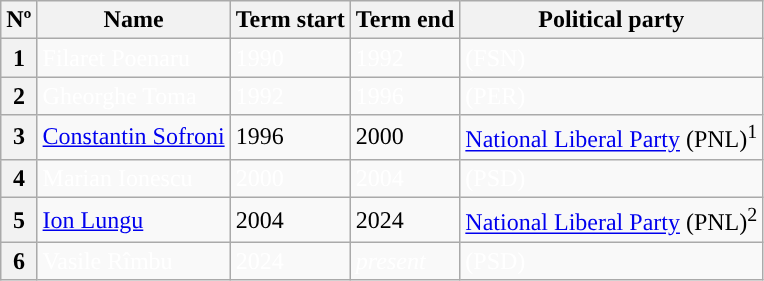<table class="wikitable">
<tr>
<th colspan=1>Nº</th>
<th colspan=1>Name</th>
<th colspan=1>Term start</th>
<th colspan=1>Term end</th>
<th colspan=1>Political party</th>
</tr>
<tr bgcolor=>
<th>1</th>
<td span style="color:#ffffff">Filaret Poenaru</td>
<td span style="color:#ffffff">1990</td>
<td span style="color:#ffffff">1992</td>
<td span style="color:#ffffff"> (FSN)</td>
</tr>
<tr bgcolor=>
<th>2</th>
<td span style="color:#ffffff">Gheorghe Toma</td>
<td span style="color:#ffffff">1992</td>
<td span style="color:#ffffff">1996</td>
<td span style="color:#ffffff"> (PER)</td>
</tr>
<tr bgcolor=>
<th>3</th>
<td><a href='#'>Constantin Sofroni</a></td>
<td>1996</td>
<td>2000</td>
<td><a href='#'>National Liberal Party</a> (PNL)<sup>1</sup></td>
</tr>
<tr bgcolor=>
<th>4</th>
<td span style="color:#ffffff">Marian Ionescu</td>
<td span style="color:#ffffff">2000</td>
<td span style="color:#ffffff">2004</td>
<td span style="color:#ffffff"> (PSD)</td>
</tr>
<tr bgcolor=>
<th>5</th>
<td><a href='#'>Ion Lungu</a></td>
<td>2004</td>
<td>2024</td>
<td><a href='#'>National Liberal Party</a> (PNL)<sup>2</sup></td>
</tr>
<tr bgcolor=>
<th>6</th>
<td span style="color:#ffffff">Vasile Rîmbu</td>
<td span style="color:#ffffff">2024</td>
<td span style="color:#ffffff"><em>present</em></td>
<td span style="color:#ffffff"> (PSD)</td>
</tr>
</table>
